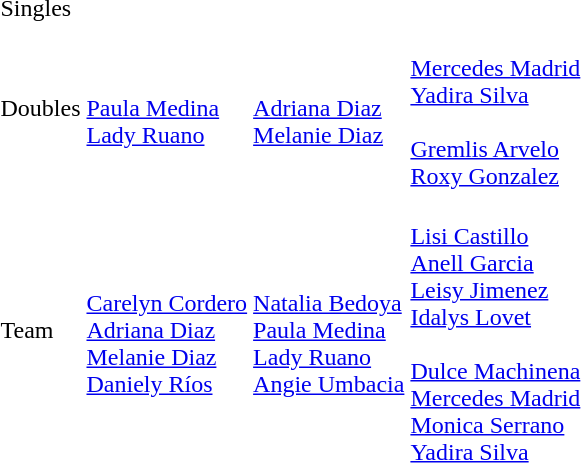<table>
<tr>
<td>Singles</td>
<td></td>
<td></td>
<td><br></td>
</tr>
<tr>
<td>Doubles</td>
<td><br><a href='#'>Paula Medina</a><br><a href='#'>Lady Ruano</a></td>
<td><br><a href='#'>Adriana Diaz</a><br><a href='#'>Melanie Diaz</a></td>
<td><br><a href='#'>Mercedes Madrid</a><br><a href='#'>Yadira Silva</a><br><br><a href='#'>Gremlis Arvelo</a><br><a href='#'>Roxy Gonzalez</a></td>
</tr>
<tr>
<td>Team</td>
<td><br><a href='#'>Carelyn Cordero</a><br><a href='#'>Adriana Diaz</a><br><a href='#'>Melanie Diaz</a><br><a href='#'>Daniely Ríos</a></td>
<td><br><a href='#'>Natalia Bedoya</a><br><a href='#'>Paula Medina</a><br><a href='#'>Lady Ruano</a><br><a href='#'>Angie Umbacia</a></td>
<td><br><a href='#'>Lisi Castillo</a><br><a href='#'>Anell Garcia</a><br><a href='#'>Leisy Jimenez</a><br><a href='#'>Idalys Lovet</a><br><br><a href='#'>Dulce Machinena</a><br><a href='#'>Mercedes Madrid</a><br><a href='#'>Monica Serrano</a><br><a href='#'>Yadira Silva</a></td>
</tr>
<tr>
</tr>
</table>
